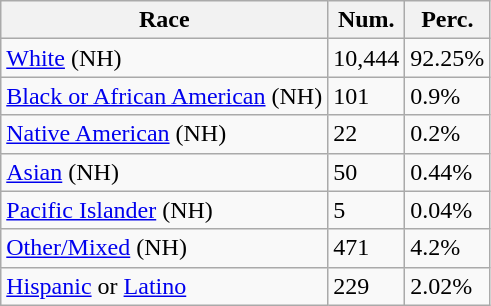<table class="wikitable">
<tr>
<th>Race</th>
<th>Num.</th>
<th>Perc.</th>
</tr>
<tr>
<td><a href='#'>White</a> (NH)</td>
<td>10,444</td>
<td>92.25%</td>
</tr>
<tr>
<td><a href='#'>Black or African American</a> (NH)</td>
<td>101</td>
<td>0.9%</td>
</tr>
<tr>
<td><a href='#'>Native American</a> (NH)</td>
<td>22</td>
<td>0.2%</td>
</tr>
<tr>
<td><a href='#'>Asian</a> (NH)</td>
<td>50</td>
<td>0.44%</td>
</tr>
<tr>
<td><a href='#'>Pacific Islander</a> (NH)</td>
<td>5</td>
<td>0.04%</td>
</tr>
<tr>
<td><a href='#'>Other/Mixed</a> (NH)</td>
<td>471</td>
<td>4.2%</td>
</tr>
<tr>
<td><a href='#'>Hispanic</a> or <a href='#'>Latino</a></td>
<td>229</td>
<td>2.02%</td>
</tr>
</table>
